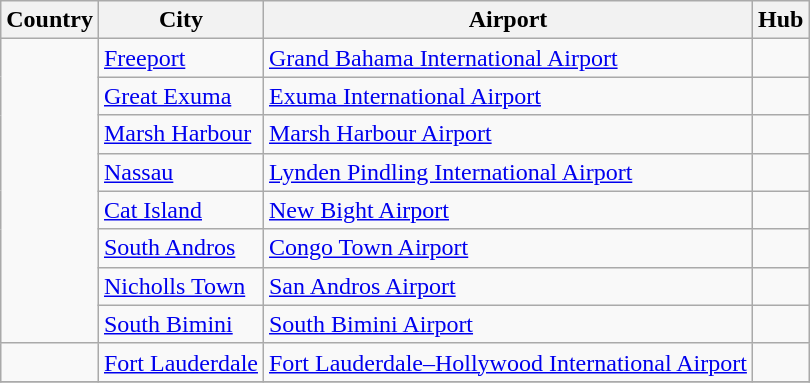<table class="wikitable sortable">
<tr>
<th>Country</th>
<th>City</th>
<th>Airport</th>
<th>Hub</th>
</tr>
<tr>
<td rowspan="8"></td>
<td><a href='#'>Freeport</a></td>
<td><a href='#'>Grand Bahama International Airport</a></td>
<td></td>
</tr>
<tr>
<td><a href='#'>Great Exuma</a></td>
<td><a href='#'>Exuma International Airport</a></td>
<td></td>
</tr>
<tr>
<td><a href='#'>Marsh Harbour</a></td>
<td><a href='#'>Marsh Harbour Airport</a></td>
<td></td>
</tr>
<tr>
<td><a href='#'>Nassau</a></td>
<td><a href='#'>Lynden Pindling International Airport</a></td>
<td></td>
</tr>
<tr>
<td><a href='#'>Cat Island</a></td>
<td><a href='#'>New Bight Airport</a></td>
<td></td>
</tr>
<tr>
<td><a href='#'>South Andros</a></td>
<td><a href='#'>Congo Town Airport</a></td>
<td></td>
</tr>
<tr>
<td><a href='#'>Nicholls Town</a></td>
<td><a href='#'>San Andros Airport</a></td>
<td></td>
</tr>
<tr>
<td><a href='#'>South Bimini</a></td>
<td><a href='#'>South Bimini Airport</a></td>
<td></td>
</tr>
<tr>
<td rowspan="1"></td>
<td><a href='#'>Fort Lauderdale</a></td>
<td><a href='#'>Fort Lauderdale–Hollywood International Airport</a></td>
<td></td>
</tr>
<tr>
</tr>
</table>
